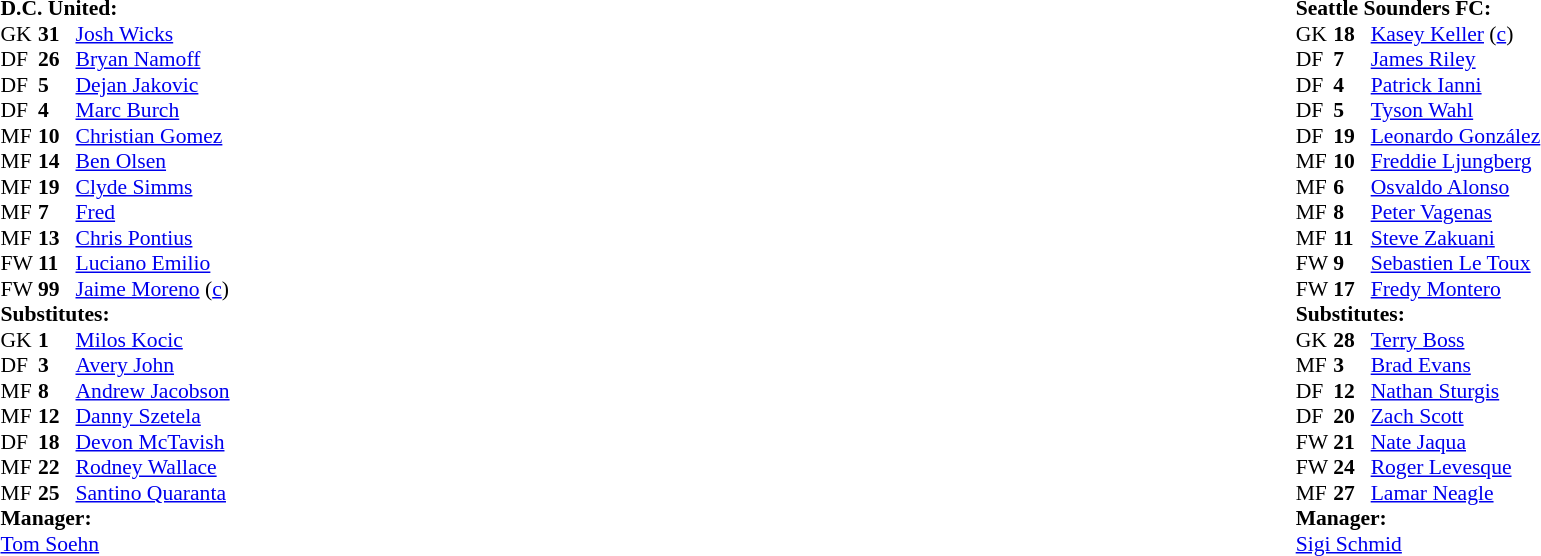<table style="width:100%;">
<tr>
<td style="vertical-align:top; width:40%;"><br><table style="font-size: 90%" cellspacing="0" cellpadding="0">
<tr>
<td colspan="4"><strong>D.C. United:</strong></td>
</tr>
<tr>
<th width=25></th>
<th width=25></th>
</tr>
<tr>
<td>GK</td>
<td><strong>31</strong></td>
<td><a href='#'>Josh Wicks</a></td>
<td></td>
</tr>
<tr>
<td>DF</td>
<td><strong>26</strong></td>
<td><a href='#'>Bryan Namoff</a></td>
</tr>
<tr>
<td>DF</td>
<td><strong>5</strong></td>
<td><a href='#'>Dejan Jakovic</a></td>
</tr>
<tr>
<td>DF</td>
<td><strong>4</strong></td>
<td><a href='#'>Marc Burch</a></td>
</tr>
<tr>
<td>MF</td>
<td><strong>10</strong></td>
<td><a href='#'>Christian Gomez</a></td>
<td></td>
<td></td>
</tr>
<tr>
<td>MF</td>
<td><strong>14</strong></td>
<td><a href='#'>Ben Olsen</a></td>
<td></td>
<td></td>
</tr>
<tr>
<td>MF</td>
<td><strong>19</strong></td>
<td><a href='#'>Clyde Simms</a></td>
</tr>
<tr>
<td>MF</td>
<td><strong>7</strong></td>
<td><a href='#'>Fred</a></td>
<td></td>
<td></td>
</tr>
<tr>
<td>MF</td>
<td><strong>13</strong></td>
<td><a href='#'>Chris Pontius</a></td>
</tr>
<tr>
<td>FW</td>
<td><strong>11</strong></td>
<td><a href='#'>Luciano Emilio</a></td>
</tr>
<tr>
<td>FW</td>
<td><strong>99</strong></td>
<td><a href='#'>Jaime Moreno</a> (<a href='#'>c</a>)</td>
</tr>
<tr>
<td colspan=3><strong>Substitutes:</strong></td>
</tr>
<tr>
<td>GK</td>
<td><strong>1</strong></td>
<td><a href='#'>Milos Kocic</a></td>
<td></td>
<td></td>
</tr>
<tr>
<td>DF</td>
<td><strong>3</strong></td>
<td><a href='#'>Avery John</a></td>
</tr>
<tr>
<td>MF</td>
<td><strong>8</strong></td>
<td><a href='#'>Andrew Jacobson</a></td>
</tr>
<tr>
<td>MF</td>
<td><strong>12</strong></td>
<td><a href='#'>Danny Szetela</a></td>
</tr>
<tr>
<td>DF</td>
<td><strong>18</strong></td>
<td><a href='#'>Devon McTavish</a></td>
</tr>
<tr>
<td>MF</td>
<td><strong>22</strong></td>
<td><a href='#'>Rodney Wallace</a></td>
<td></td>
<td></td>
</tr>
<tr>
<td>MF</td>
<td><strong>25</strong></td>
<td><a href='#'>Santino Quaranta</a></td>
<td></td>
<td></td>
</tr>
<tr>
<td colspan=3><strong>Manager:</strong></td>
</tr>
<tr>
<td colspan=4><a href='#'>Tom Soehn</a></td>
</tr>
</table>
</td>
<td valign="top"></td>
<td style="vertical-align:top; width:50%;"><br><table cellspacing="0" cellpadding="0" style="font-size:90%; margin:auto;">
<tr>
<td colspan="4"><strong>Seattle Sounders FC:</strong></td>
</tr>
<tr>
<th width=25></th>
<th width=25></th>
</tr>
<tr>
<td>GK</td>
<td><strong>18</strong></td>
<td><a href='#'>Kasey Keller</a> (<a href='#'>c</a>)</td>
</tr>
<tr>
<td>DF</td>
<td><strong>7</strong></td>
<td><a href='#'>James Riley</a></td>
</tr>
<tr>
<td>DF</td>
<td><strong>4</strong></td>
<td><a href='#'>Patrick Ianni</a></td>
<td></td>
</tr>
<tr>
<td>DF</td>
<td><strong>5</strong></td>
<td><a href='#'>Tyson Wahl</a></td>
</tr>
<tr>
<td>DF</td>
<td><strong>19</strong></td>
<td><a href='#'>Leonardo González</a></td>
<td></td>
</tr>
<tr>
<td>MF</td>
<td><strong>10</strong></td>
<td><a href='#'>Freddie Ljungberg</a></td>
</tr>
<tr>
<td>MF</td>
<td><strong>6</strong></td>
<td><a href='#'>Osvaldo Alonso</a></td>
</tr>
<tr>
<td>MF</td>
<td><strong>8</strong></td>
<td><a href='#'>Peter Vagenas</a></td>
<td></td>
</tr>
<tr>
<td>MF</td>
<td><strong>11</strong></td>
<td><a href='#'>Steve Zakuani</a></td>
<td></td>
<td></td>
</tr>
<tr>
<td>FW</td>
<td><strong>9</strong></td>
<td><a href='#'>Sebastien Le Toux</a></td>
</tr>
<tr>
<td>FW</td>
<td><strong>17</strong></td>
<td><a href='#'>Fredy Montero</a></td>
<td></td>
<td></td>
</tr>
<tr>
<td colspan=3><strong>Substitutes:</strong></td>
</tr>
<tr>
<td>GK</td>
<td><strong>28</strong></td>
<td><a href='#'>Terry Boss</a></td>
</tr>
<tr>
<td>MF</td>
<td><strong>3</strong></td>
<td><a href='#'>Brad Evans</a></td>
<td></td>
<td></td>
</tr>
<tr>
<td>DF</td>
<td><strong>12</strong></td>
<td><a href='#'>Nathan Sturgis</a></td>
</tr>
<tr>
<td>DF</td>
<td><strong>20</strong></td>
<td><a href='#'>Zach Scott</a></td>
</tr>
<tr>
<td>FW</td>
<td><strong>21</strong></td>
<td><a href='#'>Nate Jaqua</a></td>
</tr>
<tr>
<td>FW</td>
<td><strong>24</strong></td>
<td><a href='#'>Roger Levesque</a></td>
<td></td>
<td></td>
</tr>
<tr>
<td>MF</td>
<td><strong>27</strong></td>
<td><a href='#'>Lamar Neagle</a></td>
</tr>
<tr>
<td colspan=3><strong>Manager:</strong></td>
</tr>
<tr>
<td colspan=4><a href='#'>Sigi Schmid</a></td>
</tr>
</table>
</td>
</tr>
</table>
